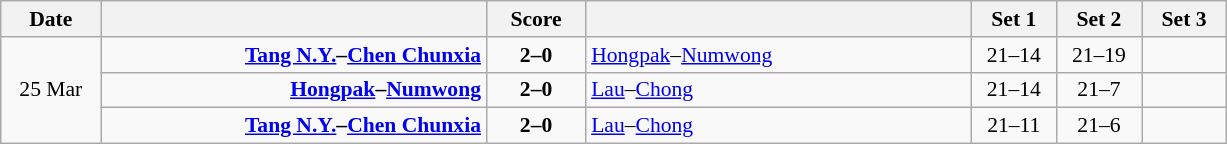<table class="wikitable" style="text-align: center; font-size:90% ">
<tr>
<th width="60">Date</th>
<th align="right" width="250"></th>
<th width="60">Score</th>
<th align="left" width="250"></th>
<th width="50">Set 1</th>
<th width="50">Set 2</th>
<th width="50">Set 3</th>
</tr>
<tr>
<td rowspan=3>25 Mar</td>
<td align=right><strong><a href='#'>Tang N.Y.</a>–<a href='#'>Chen Chunxia</a> </strong></td>
<td align=center><strong>2–0</strong></td>
<td align=left> <a href='#'>Hongpak</a>–<a href='#'>Numwong</a></td>
<td>21–14</td>
<td>21–19</td>
<td></td>
</tr>
<tr>
<td align=right><strong><a href='#'>Hongpak</a>–<a href='#'>Numwong</a> </strong></td>
<td align=center><strong>2–0</strong></td>
<td align=left> <a href='#'>Lau</a>–<a href='#'>Chong</a></td>
<td>21–14</td>
<td>21–7</td>
<td></td>
</tr>
<tr>
<td align=right><strong><a href='#'>Tang N.Y.</a>–<a href='#'>Chen Chunxia</a> </strong></td>
<td align=center><strong>2–0</strong></td>
<td align=left> <a href='#'>Lau</a>–<a href='#'>Chong</a></td>
<td>21–11</td>
<td>21–6</td>
<td></td>
</tr>
</table>
